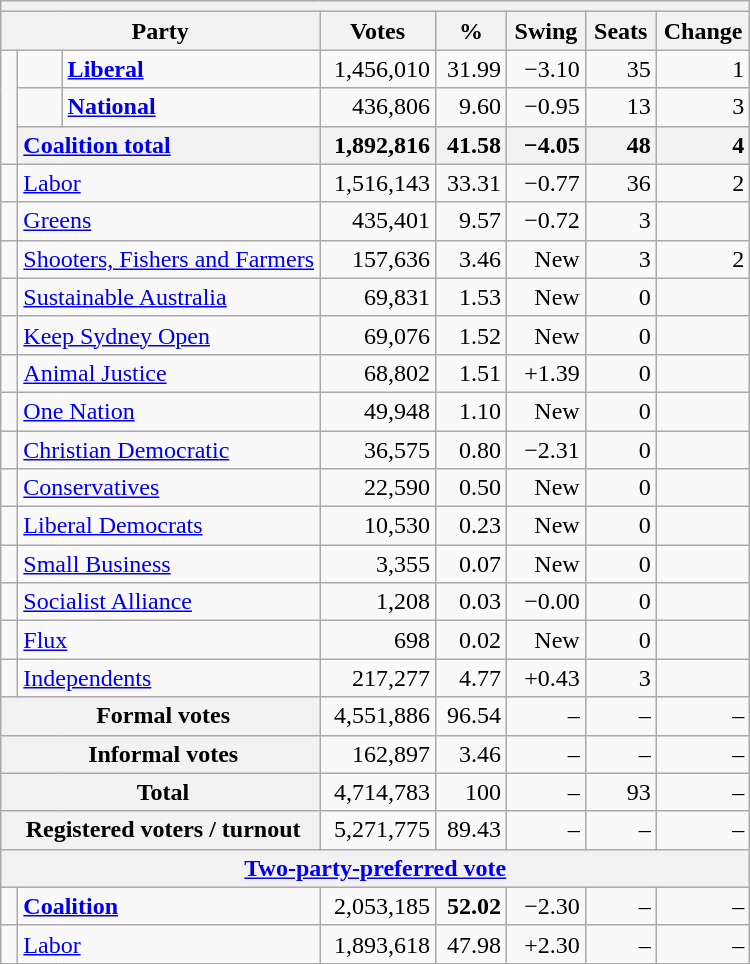<table class="wikitable" style="text-align:right; margin-bottom:0">
<tr>
<th colspan="8"></th>
</tr>
<tr>
<th style="width:10px;" colspan=3>Party</th>
<th style="width:70px;">Votes</th>
<th style="width:40px;">%</th>
<th style="width:40px;">Swing</th>
<th style="width:40px;">Seats</th>
<th style="width:40px;">Change</th>
</tr>
<tr>
<td rowspan="3"> </td>
<td> </td>
<td align=left><strong><a href='#'>Liberal</a></strong></td>
<td>1,456,010</td>
<td>31.99</td>
<td>−3.10</td>
<td>35</td>
<td> 1</td>
</tr>
<tr>
<td> </td>
<td align=left><strong><a href='#'>National</a></strong></td>
<td>436,806</td>
<td>9.60</td>
<td>−0.95</td>
<td>13</td>
<td> 3</td>
</tr>
<tr>
<th colspan="2" style="text-align:left;"><a href='#'>Coalition total</a></th>
<th style="text-align:right;">1,892,816</th>
<th style="text-align:right;">41.58</th>
<th style="text-align:right;">−4.05</th>
<th style="text-align:right;">48</th>
<th style=text-align:right;> 4</th>
</tr>
<tr>
<td> </td>
<td style="text-align:left;" colspan="2"><a href='#'>Labor</a></td>
<td style="width:70px;">1,516,143</td>
<td style="width:40px;">33.31</td>
<td style="width:45px;">−0.77</td>
<td style="width:40px;">36</td>
<td style="width:55px;"> 2</td>
</tr>
<tr>
<td> </td>
<td style="text-align:left;" colspan="2"><a href='#'>Greens</a></td>
<td>435,401</td>
<td>9.57</td>
<td>−0.72</td>
<td>3</td>
<td></td>
</tr>
<tr>
<td> </td>
<td style="text-align:left;" colspan="2"><a href='#'>Shooters, Fishers and Farmers</a></td>
<td>157,636</td>
<td>3.46</td>
<td>New</td>
<td>3</td>
<td> 2</td>
</tr>
<tr>
<td> </td>
<td style="text-align:left;" colspan="2"><a href='#'>Sustainable Australia</a></td>
<td>69,831</td>
<td>1.53</td>
<td>New</td>
<td>0</td>
<td></td>
</tr>
<tr>
<td> </td>
<td style="text-align:left;" colspan="2"><a href='#'>Keep Sydney Open</a></td>
<td>69,076</td>
<td>1.52</td>
<td>New</td>
<td>0</td>
<td></td>
</tr>
<tr>
<td> </td>
<td style="text-align:left;" colspan="2"><a href='#'>Animal Justice</a></td>
<td>68,802</td>
<td>1.51</td>
<td>+1.39</td>
<td>0</td>
<td></td>
</tr>
<tr>
<td> </td>
<td style="text-align:left;" colspan="2"><a href='#'>One Nation</a></td>
<td>49,948</td>
<td>1.10</td>
<td>New</td>
<td>0</td>
<td></td>
</tr>
<tr>
<td> </td>
<td style="text-align:left;" colspan="2"><a href='#'>Christian Democratic</a></td>
<td>36,575</td>
<td>0.80</td>
<td>−2.31</td>
<td>0</td>
<td></td>
</tr>
<tr>
<td> </td>
<td style="text-align:left;" colspan="2"><a href='#'>Conservatives</a></td>
<td>22,590</td>
<td>0.50</td>
<td>New</td>
<td>0</td>
<td></td>
</tr>
<tr>
<td> </td>
<td style="text-align:left;" colspan="2"><a href='#'>Liberal Democrats</a></td>
<td>10,530</td>
<td>0.23</td>
<td>New</td>
<td>0</td>
<td></td>
</tr>
<tr>
<td> </td>
<td style="text-align:left;" colspan="2"><a href='#'>Small Business</a></td>
<td>3,355</td>
<td>0.07</td>
<td>New</td>
<td>0</td>
<td></td>
</tr>
<tr>
<td> </td>
<td style="text-align:left;" colspan="2"><a href='#'>Socialist Alliance</a></td>
<td>1,208</td>
<td>0.03</td>
<td>−0.00</td>
<td>0</td>
<td></td>
</tr>
<tr>
<td> </td>
<td style="text-align:left;" colspan="2"><a href='#'>Flux</a></td>
<td>698</td>
<td>0.02</td>
<td>New</td>
<td>0</td>
<td></td>
</tr>
<tr>
<td> </td>
<td style="text-align:left;" colspan="2"><a href='#'>Independents</a></td>
<td>217,277</td>
<td>4.77</td>
<td>+0.43</td>
<td>3</td>
<td></td>
</tr>
<tr>
<th colspan="3" rowspan="1"> Formal votes</th>
<td>4,551,886</td>
<td>96.54</td>
<td>–</td>
<td>–</td>
<td>–</td>
</tr>
<tr>
<th colspan="3" rowspan="1"> Informal votes</th>
<td>162,897</td>
<td>3.46</td>
<td>–</td>
<td>–</td>
<td>–</td>
</tr>
<tr>
<th colspan="3" rowspan="1"> <strong>Total </strong></th>
<td>4,714,783</td>
<td>100</td>
<td>–</td>
<td>93</td>
<td>–</td>
</tr>
<tr>
<th colspan="3" rowspan="1"> Registered voters / turnout</th>
<td>5,271,775</td>
<td>89.43</td>
<td>–</td>
<td>–</td>
<td>–</td>
</tr>
<tr>
<th colspan="8"><a href='#'>Two-party-preferred vote</a></th>
</tr>
<tr>
<td> </td>
<td style="text-align:left;" colspan="2"><strong><a href='#'>Coalition</a></strong></td>
<td>2,053,185</td>
<td><strong>52.02</strong></td>
<td>−2.30</td>
<td>–</td>
<td>–</td>
</tr>
<tr>
<td> </td>
<td style="text-align:left;" colspan="2"><a href='#'>Labor</a></td>
<td>1,893,618</td>
<td>47.98</td>
<td>+2.30</td>
<td>–</td>
<td>–</td>
</tr>
</table>
